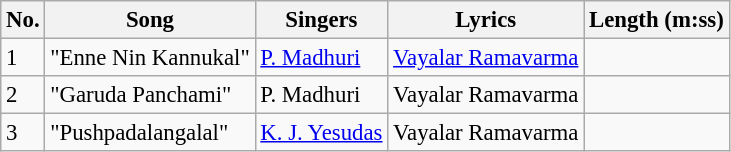<table class="wikitable" style="font-size:95%;">
<tr>
<th>No.</th>
<th>Song</th>
<th>Singers</th>
<th>Lyrics</th>
<th>Length (m:ss)</th>
</tr>
<tr>
<td>1</td>
<td>"Enne Nin Kannukal"</td>
<td><a href='#'>P. Madhuri</a></td>
<td><a href='#'>Vayalar Ramavarma</a></td>
<td></td>
</tr>
<tr>
<td>2</td>
<td>"Garuda Panchami"</td>
<td>P. Madhuri</td>
<td>Vayalar Ramavarma</td>
<td></td>
</tr>
<tr>
<td>3</td>
<td>"Pushpadalangalal"</td>
<td><a href='#'>K. J. Yesudas</a></td>
<td>Vayalar Ramavarma</td>
<td></td>
</tr>
</table>
